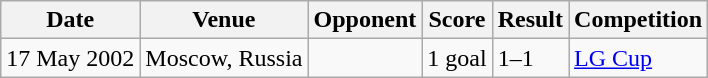<table class="wikitable">
<tr>
<th>Date</th>
<th>Venue</th>
<th>Opponent</th>
<th>Score</th>
<th>Result</th>
<th>Competition</th>
</tr>
<tr>
<td>17 May 2002</td>
<td>Moscow, Russia</td>
<td></td>
<td>1 goal</td>
<td>1–1</td>
<td><a href='#'>LG Cup</a></td>
</tr>
</table>
